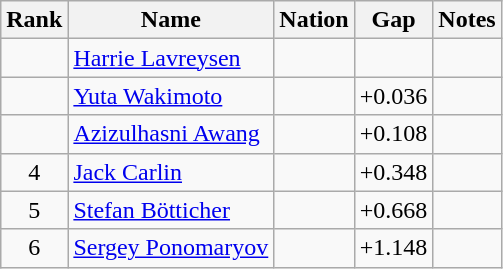<table class="wikitable sortable" style="text-align:center">
<tr>
<th>Rank</th>
<th>Name</th>
<th>Nation</th>
<th>Gap</th>
<th>Notes</th>
</tr>
<tr>
<td></td>
<td align=left><a href='#'>Harrie Lavreysen</a></td>
<td align=left></td>
<td></td>
<td></td>
</tr>
<tr>
<td></td>
<td align=left><a href='#'>Yuta Wakimoto</a></td>
<td align=left></td>
<td>+0.036</td>
<td></td>
</tr>
<tr>
<td></td>
<td align=left><a href='#'>Azizulhasni Awang</a></td>
<td align=left></td>
<td>+0.108</td>
<td></td>
</tr>
<tr>
<td>4</td>
<td align=left><a href='#'>Jack Carlin</a></td>
<td align=left></td>
<td>+0.348</td>
<td></td>
</tr>
<tr>
<td>5</td>
<td align=left><a href='#'>Stefan Bötticher</a></td>
<td align=left></td>
<td>+0.668</td>
<td></td>
</tr>
<tr>
<td>6</td>
<td align=left><a href='#'>Sergey Ponomaryov</a></td>
<td align=left></td>
<td>+1.148</td>
<td></td>
</tr>
</table>
